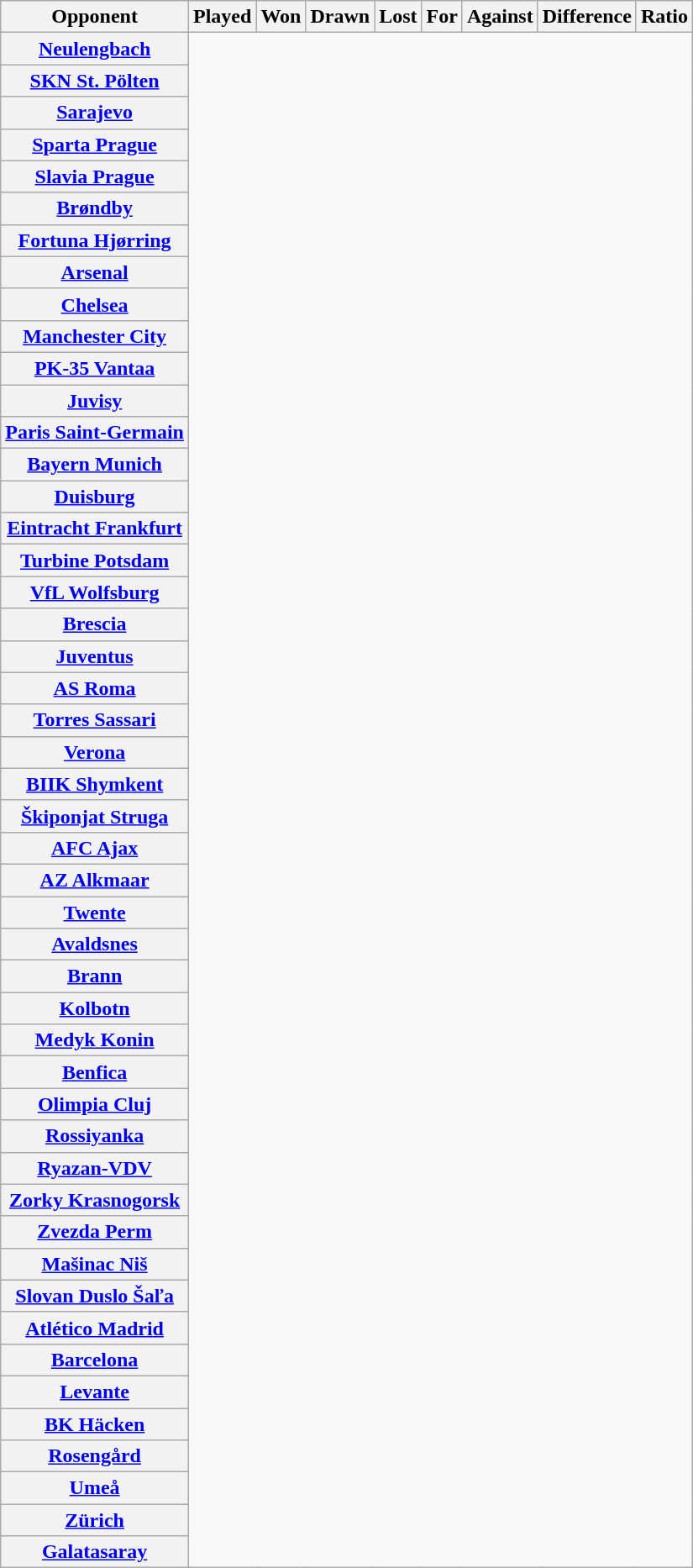<table class="wikitable sortable plainrowheaders" style="text-align:center">
<tr>
<th>Opponent</th>
<th>Played</th>
<th>Won</th>
<th>Drawn</th>
<th>Lost</th>
<th>For</th>
<th>Against</th>
<th>Difference</th>
<th>Ratio</th>
</tr>
<tr>
<th scope="row" align=left> <a href='#'>Neulengbach</a><br></th>
</tr>
<tr>
<th scope="row" align=left> <a href='#'>SKN St. Pölten</a><br></th>
</tr>
<tr>
<th scope="row" align=left> <a href='#'>Sarajevo</a><br></th>
</tr>
<tr>
<th scope="row" align=left> <a href='#'>Sparta Prague</a><br></th>
</tr>
<tr>
<th scope="row" align=left> <a href='#'>Slavia Prague</a><br></th>
</tr>
<tr>
<th scope="row" align=left> <a href='#'>Brøndby</a><br></th>
</tr>
<tr>
<th scope="row" align=left> <a href='#'>Fortuna Hjørring</a><br></th>
</tr>
<tr>
<th scope="row" align=left> <a href='#'>Arsenal</a><br></th>
</tr>
<tr>
<th scope="row" align=left> <a href='#'>Chelsea</a><br></th>
</tr>
<tr>
<th scope="row" align=left> <a href='#'>Manchester City</a><br></th>
</tr>
<tr>
<th scope="row" align=left> <a href='#'>PK-35 Vantaa</a><br></th>
</tr>
<tr>
<th scope="row" align=left> <a href='#'>Juvisy</a><br></th>
</tr>
<tr>
<th scope="row" align=left> <a href='#'>Paris Saint-Germain</a><br></th>
</tr>
<tr>
<th scope="row" align=left> <a href='#'>Bayern Munich</a><br></th>
</tr>
<tr>
<th scope="row" align=left> <a href='#'>Duisburg</a><br></th>
</tr>
<tr>
<th scope="row" align=left> <a href='#'>Eintracht Frankfurt</a><br></th>
</tr>
<tr>
<th scope="row" align=left> <a href='#'>Turbine Potsdam</a><br></th>
</tr>
<tr>
<th scope="row" align=left> <a href='#'>VfL Wolfsburg</a><br></th>
</tr>
<tr>
<th scope="row" align=left> <a href='#'>Brescia</a><br></th>
</tr>
<tr>
<th scope="row" align=left> <a href='#'>Juventus</a><br></th>
</tr>
<tr>
<th scope="row" align=left> <a href='#'>AS Roma</a><br></th>
</tr>
<tr>
<th scope="row" align=left> <a href='#'>Torres Sassari</a><br></th>
</tr>
<tr>
<th scope="row" align=left> <a href='#'>Verona</a><br></th>
</tr>
<tr>
<th scope="row" align=left> <a href='#'>BIIK Shymkent</a><br></th>
</tr>
<tr>
<th scope="row" align=left> <a href='#'>Škiponjat Struga</a><br></th>
</tr>
<tr>
<th scope="row" align=left> <a href='#'>AFC Ajax</a><br></th>
</tr>
<tr>
<th scope="row" align=left> <a href='#'>AZ Alkmaar</a><br></th>
</tr>
<tr>
<th scope="row" align=left> <a href='#'>Twente</a><br></th>
</tr>
<tr>
<th scope="row" align=left> <a href='#'>Avaldsnes</a><br></th>
</tr>
<tr>
<th scope="row" align=left> <a href='#'>Brann</a><br></th>
</tr>
<tr>
<th scope="row" align=left> <a href='#'>Kolbotn</a><br></th>
</tr>
<tr>
<th scope="row" align=left> <a href='#'>Medyk Konin</a><br></th>
</tr>
<tr>
<th scope="row" align=left> <a href='#'>Benfica</a><br></th>
</tr>
<tr>
<th scope="row" align=left> <a href='#'>Olimpia Cluj</a><br></th>
</tr>
<tr>
<th scope="row" align=left> <a href='#'>Rossiyanka</a><br></th>
</tr>
<tr>
<th scope="row" align=left> <a href='#'>Ryazan-VDV</a><br></th>
</tr>
<tr>
<th scope="row" align=left> <a href='#'>Zorky Krasnogorsk</a><br></th>
</tr>
<tr>
<th scope="row" align=left> <a href='#'>Zvezda Perm</a><br></th>
</tr>
<tr>
<th scope="row" align=left> <a href='#'>Mašinac Niš</a><br></th>
</tr>
<tr>
<th scope="row" align=left> <a href='#'>Slovan Duslo Šaľa</a><br></th>
</tr>
<tr>
<th scope="row" align=left> <a href='#'>Atlético Madrid</a><br></th>
</tr>
<tr>
<th scope="row" align=left> <a href='#'>Barcelona</a><br></th>
</tr>
<tr>
<th scope="row" align=left> <a href='#'>Levante</a><br></th>
</tr>
<tr>
<th scope="row" align=left> <a href='#'>BK Häcken</a><br></th>
</tr>
<tr>
<th scope="row" align=left> <a href='#'>Rosengård</a><br></th>
</tr>
<tr>
<th scope="row" align=left> <a href='#'>Umeå</a><br></th>
</tr>
<tr>
<th scope="row" align=left> <a href='#'>Zürich</a><br></th>
</tr>
<tr>
<th scope="row" align=left> <a href='#'>Galatasaray</a><br></th>
</tr>
</table>
